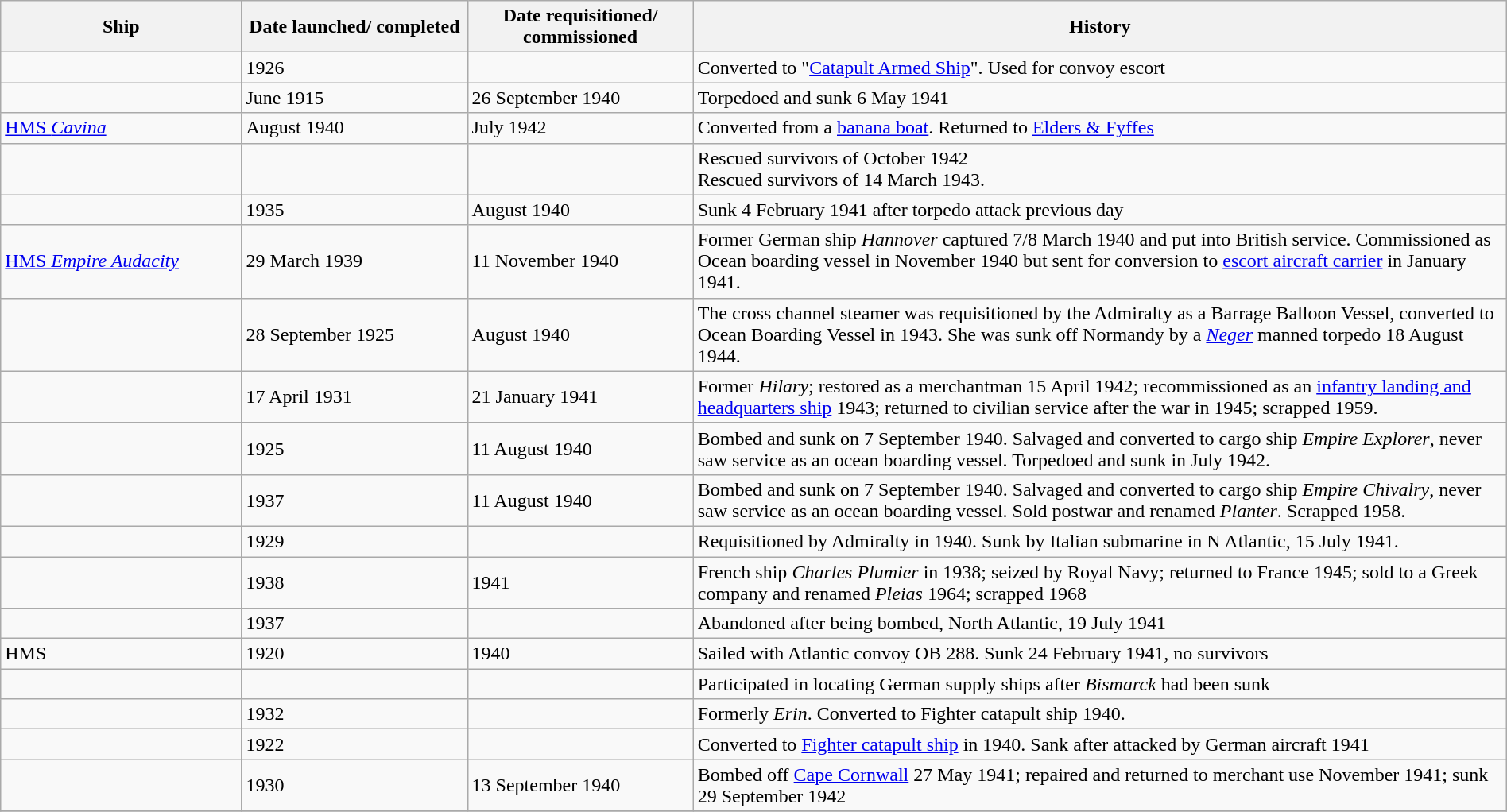<table class="wikitable" width="100%";style="font-size: 95%;">
<tr>
<th width="16%">Ship</th>
<th width="15%">Date launched/ completed</th>
<th width="15%">Date requisitioned/ commissioned</th>
<th width="54%">History</th>
</tr>
<tr>
<td></td>
<td>1926</td>
<td></td>
<td>Converted to "<a href='#'>Catapult Armed Ship</a>". Used for convoy escort</td>
</tr>
<tr>
<td></td>
<td>June 1915</td>
<td>26 September 1940</td>
<td>Torpedoed and sunk 6 May 1941</td>
</tr>
<tr>
<td><a href='#'>HMS <em>Cavina</em></a></td>
<td>August 1940</td>
<td>July 1942</td>
<td>Converted from a <a href='#'>banana boat</a>. Returned to <a href='#'>Elders & Fyffes</a></td>
</tr>
<tr>
<td></td>
<td></td>
<td></td>
<td>Rescued survivors of  October 1942<br>Rescued survivors of  14 March 1943.</td>
</tr>
<tr>
<td></td>
<td>1935</td>
<td>August 1940</td>
<td>Sunk 4 February 1941 after torpedo attack previous day</td>
</tr>
<tr>
<td><a href='#'>HMS <em>Empire Audacity</em></a></td>
<td>29 March 1939</td>
<td>11 November 1940</td>
<td>Former German ship <em>Hannover</em> captured 7/8 March 1940 and put into British service. Commissioned as Ocean boarding vessel in November 1940 but sent for conversion to <a href='#'>escort aircraft carrier</a> in January 1941.</td>
</tr>
<tr>
<td></td>
<td>28 September 1925</td>
<td>August 1940</td>
<td>The cross channel steamer was requisitioned by the Admiralty as a Barrage Balloon Vessel, converted to Ocean Boarding Vessel in 1943. She was sunk off Normandy by a <em><a href='#'>Neger</a></em> manned torpedo 18 August 1944.</td>
</tr>
<tr>
<td></td>
<td>17 April 1931</td>
<td>21 January 1941</td>
<td>Former <em>Hilary</em>; restored as a merchantman 15 April 1942; recommissioned as an <a href='#'>infantry landing and headquarters ship</a> 1943; returned to civilian service after the war in 1945; scrapped 1959.</td>
</tr>
<tr>
<td></td>
<td>1925</td>
<td>11 August 1940</td>
<td>Bombed and sunk on 7 September 1940. Salvaged and converted to cargo ship <em>Empire Explorer</em>, never saw service as an ocean boarding vessel. Torpedoed and sunk in July 1942.</td>
</tr>
<tr>
<td></td>
<td>1937</td>
<td>11 August 1940</td>
<td>Bombed and sunk on 7 September 1940. Salvaged and converted to cargo ship <em>Empire Chivalry</em>, never saw service as an ocean boarding vessel. Sold postwar and renamed <em>Planter</em>. Scrapped 1958.</td>
</tr>
<tr>
<td></td>
<td>1929</td>
<td></td>
<td>Requisitioned by Admiralty in 1940. Sunk by Italian submarine  in N Atlantic, 15 July 1941.</td>
</tr>
<tr>
<td></td>
<td>1938</td>
<td>1941</td>
<td>French ship <em>Charles Plumier</em> in 1938; seized by Royal Navy; returned to France 1945; sold to a Greek company and renamed <em>Pleias</em> 1964; scrapped 1968</td>
</tr>
<tr>
<td></td>
<td>1937</td>
<td></td>
<td>Abandoned after being bombed, North Atlantic, 19 July 1941</td>
</tr>
<tr>
<td>HMS </td>
<td>1920</td>
<td>1940</td>
<td>Sailed with Atlantic convoy OB 288. Sunk 24 February 1941, no survivors</td>
</tr>
<tr>
<td></td>
<td></td>
<td></td>
<td>Participated in locating German supply ships after <em>Bismarck</em> had been sunk</td>
</tr>
<tr>
<td></td>
<td>1932</td>
<td></td>
<td>Formerly <em>Erin</em>. Converted to Fighter catapult ship 1940.</td>
</tr>
<tr>
<td></td>
<td>1922</td>
<td></td>
<td>Converted to <a href='#'>Fighter catapult ship</a> in 1940. Sank after attacked by German aircraft 1941</td>
</tr>
<tr>
<td></td>
<td>1930</td>
<td>13 September 1940</td>
<td>Bombed off <a href='#'>Cape Cornwall</a> 27 May 1941; repaired and returned to merchant use November 1941; sunk 29 September 1942</td>
</tr>
<tr>
</tr>
</table>
